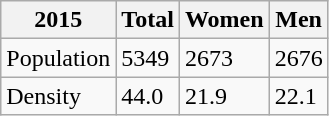<table class="wikitable">
<tr>
<th>2015</th>
<th>Total</th>
<th>Women</th>
<th>Men</th>
</tr>
<tr>
<td>Population</td>
<td>5349</td>
<td>2673</td>
<td>2676</td>
</tr>
<tr>
<td>Density</td>
<td>44.0</td>
<td>21.9</td>
<td>22.1</td>
</tr>
</table>
